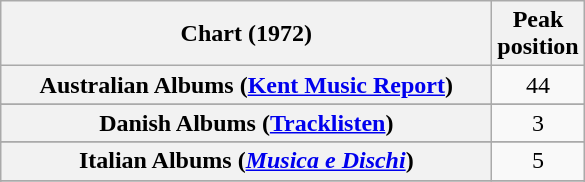<table class="wikitable sortable plainrowheaders">
<tr>
<th style="width:20em;">Chart (1972)</th>
<th scope="col">Peak<br>position</th>
</tr>
<tr>
<th scope="row">Australian Albums (<a href='#'>Kent Music Report</a>)</th>
<td align="center">44</td>
</tr>
<tr>
</tr>
<tr>
<th scope="row">Danish Albums (<a href='#'>Tracklisten</a>)</th>
<td align="center">3</td>
</tr>
<tr>
</tr>
<tr>
</tr>
<tr>
<th scope="row">Italian Albums (<em><a href='#'>Musica e Dischi</a></em>)</th>
<td style="text-align:center">5</td>
</tr>
<tr>
</tr>
<tr>
</tr>
</table>
